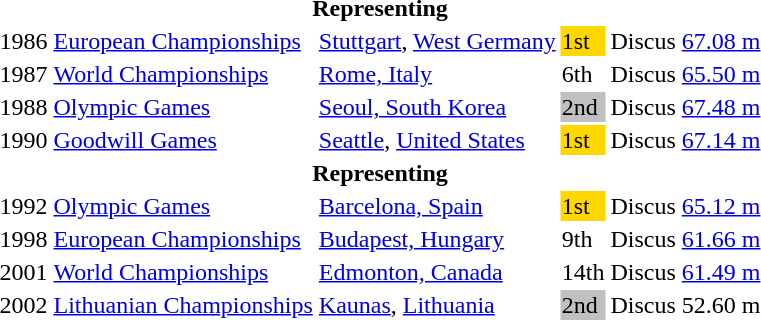<table>
<tr>
<th colspan="6">Representing </th>
</tr>
<tr>
<td>1986</td>
<td><a href='#'>European Championships</a></td>
<td><a href='#'>Stuttgart</a>, <a href='#'>West Germany</a></td>
<td bgcolor="gold">1st</td>
<td>Discus</td>
<td><a href='#'>67.08 m</a></td>
</tr>
<tr>
<td>1987</td>
<td><a href='#'>World Championships</a></td>
<td><a href='#'>Rome, Italy</a></td>
<td>6th</td>
<td>Discus</td>
<td><a href='#'>65.50 m</a></td>
</tr>
<tr>
<td>1988</td>
<td><a href='#'>Olympic Games</a></td>
<td><a href='#'>Seoul, South Korea</a></td>
<td bgcolor="silver">2nd</td>
<td>Discus</td>
<td><a href='#'>67.48 m</a></td>
</tr>
<tr>
<td>1990</td>
<td><a href='#'>Goodwill Games</a></td>
<td><a href='#'>Seattle</a>, <a href='#'>United States</a></td>
<td bgcolor="gold">1st</td>
<td>Discus</td>
<td><a href='#'>67.14 m</a></td>
</tr>
<tr>
<th colspan="6">Representing </th>
</tr>
<tr>
<td>1992</td>
<td><a href='#'>Olympic Games</a></td>
<td><a href='#'>Barcelona, Spain</a></td>
<td bgcolor="gold">1st</td>
<td>Discus</td>
<td><a href='#'>65.12 m</a></td>
</tr>
<tr>
<td>1998</td>
<td><a href='#'>European Championships</a></td>
<td><a href='#'>Budapest, Hungary</a></td>
<td>9th</td>
<td>Discus</td>
<td><a href='#'>61.66 m</a></td>
</tr>
<tr>
<td>2001</td>
<td><a href='#'>World Championships</a></td>
<td><a href='#'>Edmonton, Canada</a></td>
<td>14th</td>
<td>Discus</td>
<td><a href='#'>61.49 m</a></td>
</tr>
<tr>
<td>2002</td>
<td><a href='#'>Lithuanian Championships</a></td>
<td><a href='#'>Kaunas</a>, <a href='#'>Lithuania</a></td>
<td bgcolor=silver>2nd</td>
<td>Discus</td>
<td>52.60 m</td>
</tr>
</table>
